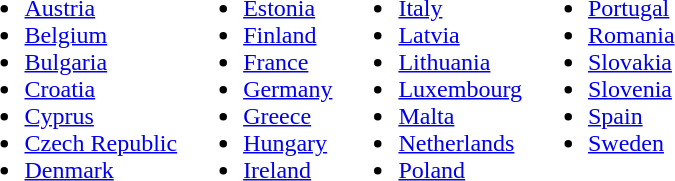<table>
<tr>
<td valign=top><br><ul><li> <a href='#'>Austria</a></li><li> <a href='#'>Belgium</a></li><li> <a href='#'>Bulgaria</a></li><li> <a href='#'>Croatia</a></li><li> <a href='#'>Cyprus</a></li><li> <a href='#'>Czech Republic</a></li><li> <a href='#'>Denmark</a></li></ul></td>
<td valign=top><br><ul><li> <a href='#'>Estonia</a></li><li> <a href='#'>Finland</a></li><li> <a href='#'>France</a></li><li> <a href='#'>Germany</a></li><li> <a href='#'>Greece</a></li><li> <a href='#'>Hungary</a></li><li> <a href='#'>Ireland</a></li></ul></td>
<td valign=top><br><ul><li> <a href='#'>Italy</a></li><li> <a href='#'>Latvia</a></li><li> <a href='#'>Lithuania</a></li><li> <a href='#'>Luxembourg</a></li><li> <a href='#'>Malta</a></li><li> <a href='#'>Netherlands</a></li><li> <a href='#'>Poland</a></li></ul></td>
<td valign=top><br><ul><li> <a href='#'>Portugal</a></li><li> <a href='#'>Romania</a></li><li> <a href='#'>Slovakia</a></li><li> <a href='#'>Slovenia</a></li><li> <a href='#'>Spain</a></li><li> <a href='#'>Sweden</a></li></ul></td>
</tr>
</table>
